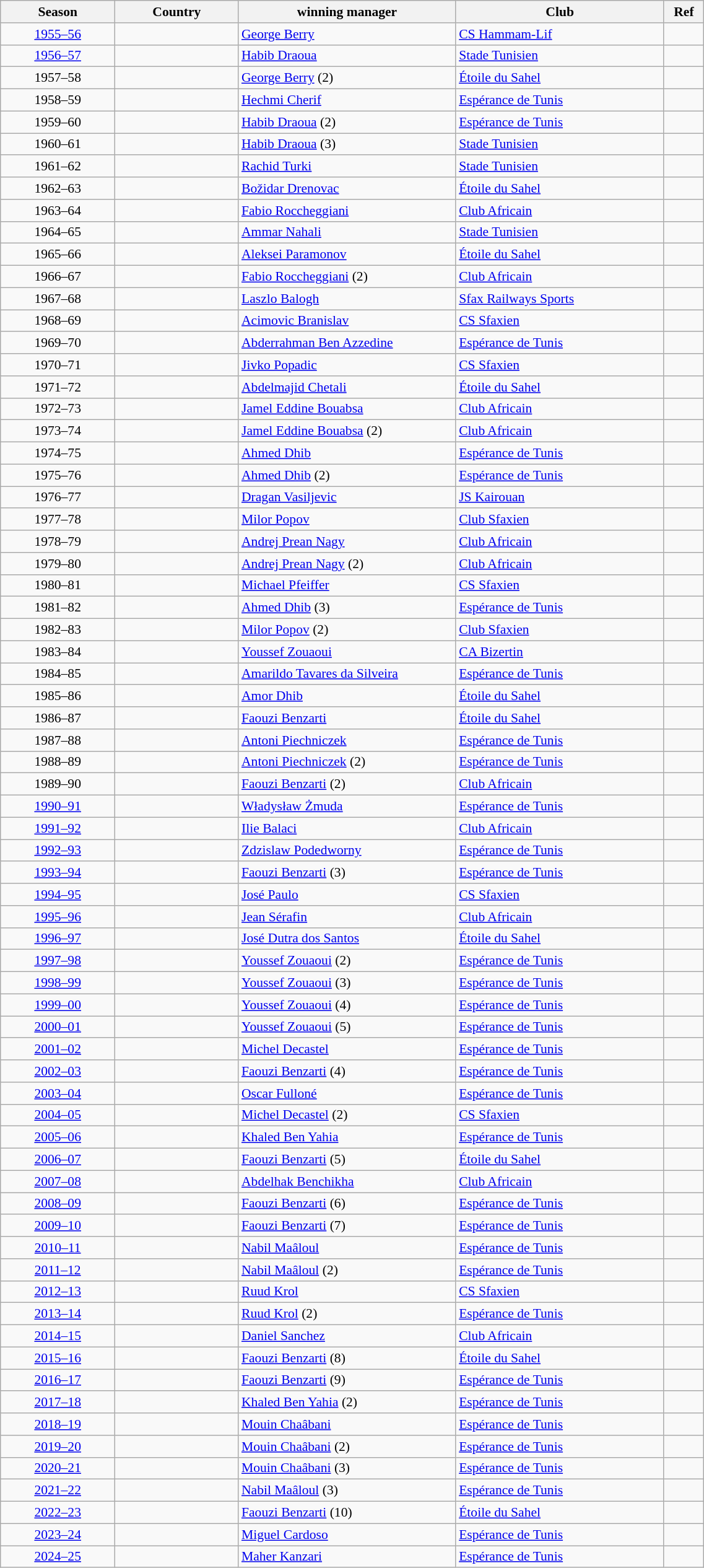<table class="wikitable" style="font-size:90%; text-align:left;" width="60%" "class="wikitable">
<tr>
<th style="width:5%;">Season</th>
<th style="width:5%;">Country</th>
<th style="width:10%;">winning manager</th>
<th style="width:10%;">Club</th>
<th style="width:1%;">Ref</th>
</tr>
<tr>
<td align="center"><a href='#'>1955–56</a></td>
<td></td>
<td><a href='#'>George Berry</a></td>
<td><a href='#'>CS Hammam-Lif</a></td>
<td></td>
</tr>
<tr>
<td align="center"><a href='#'>1956–57</a></td>
<td></td>
<td><a href='#'>Habib Draoua</a></td>
<td><a href='#'>Stade Tunisien</a></td>
<td></td>
</tr>
<tr>
<td align="center">1957–58</td>
<td></td>
<td><a href='#'>George Berry</a> (2)</td>
<td><a href='#'>Étoile du Sahel</a></td>
<td></td>
</tr>
<tr>
<td align="center">1958–59</td>
<td></td>
<td><a href='#'>Hechmi Cherif</a></td>
<td><a href='#'>Espérance de Tunis</a></td>
<td></td>
</tr>
<tr>
<td align="center">1959–60</td>
<td></td>
<td><a href='#'>Habib Draoua</a> (2)</td>
<td><a href='#'>Espérance de Tunis</a></td>
<td></td>
</tr>
<tr>
<td align="center">1960–61</td>
<td></td>
<td><a href='#'>Habib Draoua</a> (3)</td>
<td><a href='#'>Stade Tunisien</a></td>
<td></td>
</tr>
<tr>
<td align="center">1961–62</td>
<td></td>
<td><a href='#'>Rachid Turki</a></td>
<td><a href='#'>Stade Tunisien</a></td>
<td></td>
</tr>
<tr>
<td align="center">1962–63</td>
<td></td>
<td><a href='#'>Božidar Drenovac</a></td>
<td><a href='#'>Étoile du Sahel</a></td>
<td></td>
</tr>
<tr>
<td align="center">1963–64</td>
<td></td>
<td><a href='#'>Fabio Roccheggiani</a></td>
<td><a href='#'>Club Africain</a></td>
<td></td>
</tr>
<tr>
<td align="center">1964–65</td>
<td></td>
<td><a href='#'>Ammar Nahali</a></td>
<td><a href='#'>Stade Tunisien</a></td>
<td></td>
</tr>
<tr>
<td align="center">1965–66</td>
<td></td>
<td><a href='#'>Aleksei Paramonov</a></td>
<td><a href='#'>Étoile du Sahel</a></td>
<td></td>
</tr>
<tr>
<td align="center">1966–67</td>
<td></td>
<td><a href='#'>Fabio Roccheggiani</a> (2)</td>
<td><a href='#'>Club Africain</a></td>
<td></td>
</tr>
<tr>
<td align="center">1967–68</td>
<td></td>
<td><a href='#'>Laszlo Balogh</a></td>
<td><a href='#'>Sfax Railways Sports</a></td>
<td></td>
</tr>
<tr>
<td align="center">1968–69</td>
<td></td>
<td><a href='#'>Acimovic Branislav</a></td>
<td><a href='#'>CS Sfaxien</a></td>
<td></td>
</tr>
<tr>
<td align="center">1969–70</td>
<td></td>
<td><a href='#'>Abderrahman Ben Azzedine</a></td>
<td><a href='#'>Espérance de Tunis</a></td>
<td></td>
</tr>
<tr>
<td align="center">1970–71</td>
<td></td>
<td><a href='#'>Jivko Popadic</a></td>
<td><a href='#'>CS Sfaxien</a></td>
<td></td>
</tr>
<tr>
<td align="center">1971–72</td>
<td></td>
<td><a href='#'>Abdelmajid Chetali</a></td>
<td><a href='#'>Étoile du Sahel</a></td>
<td></td>
</tr>
<tr>
<td align="center">1972–73</td>
<td></td>
<td><a href='#'>Jamel Eddine Bouabsa</a></td>
<td><a href='#'>Club Africain</a></td>
<td></td>
</tr>
<tr>
<td align="center">1973–74</td>
<td></td>
<td><a href='#'>Jamel Eddine Bouabsa</a> (2)</td>
<td><a href='#'>Club Africain</a></td>
<td></td>
</tr>
<tr>
<td align="center">1974–75</td>
<td></td>
<td><a href='#'>Ahmed Dhib</a></td>
<td><a href='#'>Espérance de Tunis</a></td>
<td></td>
</tr>
<tr>
<td align="center">1975–76</td>
<td></td>
<td><a href='#'>Ahmed Dhib</a> (2)</td>
<td><a href='#'>Espérance de Tunis</a></td>
<td></td>
</tr>
<tr>
<td align="center">1976–77</td>
<td></td>
<td><a href='#'>Dragan Vasiljevic</a></td>
<td><a href='#'>JS Kairouan</a></td>
<td></td>
</tr>
<tr>
<td align="center">1977–78</td>
<td></td>
<td><a href='#'>Milor Popov</a></td>
<td><a href='#'>Club Sfaxien</a></td>
<td></td>
</tr>
<tr>
<td align="center">1978–79</td>
<td></td>
<td><a href='#'>Andrej Prean Nagy</a></td>
<td><a href='#'>Club Africain</a></td>
<td></td>
</tr>
<tr>
<td align="center">1979–80</td>
<td></td>
<td><a href='#'>Andrej Prean Nagy</a> (2)</td>
<td><a href='#'>Club Africain</a></td>
<td></td>
</tr>
<tr>
<td align="center">1980–81</td>
<td></td>
<td><a href='#'>Michael Pfeiffer</a></td>
<td><a href='#'>CS Sfaxien</a></td>
<td></td>
</tr>
<tr>
<td align="center">1981–82</td>
<td></td>
<td><a href='#'>Ahmed Dhib</a> (3)</td>
<td><a href='#'>Espérance de Tunis</a></td>
<td></td>
</tr>
<tr>
<td align="center">1982–83</td>
<td></td>
<td><a href='#'>Milor Popov</a> (2)</td>
<td><a href='#'>Club Sfaxien</a></td>
<td></td>
</tr>
<tr>
<td align="center">1983–84</td>
<td></td>
<td><a href='#'>Youssef Zouaoui</a></td>
<td><a href='#'>CA Bizertin</a></td>
<td></td>
</tr>
<tr>
<td align="center">1984–85</td>
<td></td>
<td><a href='#'>Amarildo Tavares da Silveira</a></td>
<td><a href='#'>Espérance de Tunis</a></td>
<td></td>
</tr>
<tr>
<td align="center">1985–86</td>
<td></td>
<td><a href='#'>Amor Dhib</a></td>
<td><a href='#'>Étoile du Sahel</a></td>
<td></td>
</tr>
<tr>
<td align="center">1986–87</td>
<td></td>
<td><a href='#'>Faouzi Benzarti</a></td>
<td><a href='#'>Étoile du Sahel</a></td>
<td></td>
</tr>
<tr>
<td align="center">1987–88</td>
<td></td>
<td><a href='#'>Antoni Piechniczek</a></td>
<td><a href='#'>Espérance de Tunis</a></td>
<td></td>
</tr>
<tr>
<td align="center">1988–89</td>
<td></td>
<td><a href='#'>Antoni Piechniczek</a> (2)</td>
<td><a href='#'>Espérance de Tunis</a></td>
<td></td>
</tr>
<tr>
<td align="center">1989–90</td>
<td></td>
<td><a href='#'>Faouzi Benzarti</a> (2)</td>
<td><a href='#'>Club Africain</a></td>
<td></td>
</tr>
<tr>
<td align="center"><a href='#'>1990–91</a></td>
<td></td>
<td><a href='#'>Władysław Żmuda</a></td>
<td><a href='#'>Espérance de Tunis</a></td>
<td></td>
</tr>
<tr>
<td align="center"><a href='#'>1991–92</a></td>
<td></td>
<td><a href='#'>Ilie Balaci</a></td>
<td><a href='#'>Club Africain</a></td>
<td></td>
</tr>
<tr>
<td align="center"><a href='#'>1992–93</a></td>
<td></td>
<td><a href='#'>Zdzislaw Podedworny</a></td>
<td><a href='#'>Espérance de Tunis</a></td>
<td></td>
</tr>
<tr>
<td align="center"><a href='#'>1993–94</a></td>
<td></td>
<td><a href='#'>Faouzi Benzarti</a> (3)</td>
<td><a href='#'>Espérance de Tunis</a></td>
<td></td>
</tr>
<tr>
<td align="center"><a href='#'>1994–95</a></td>
<td></td>
<td><a href='#'>José Paulo</a></td>
<td><a href='#'>CS Sfaxien</a></td>
<td></td>
</tr>
<tr>
<td align="center"><a href='#'>1995–96</a></td>
<td></td>
<td><a href='#'>Jean Sérafin</a></td>
<td><a href='#'>Club Africain</a></td>
<td></td>
</tr>
<tr>
<td align="center"><a href='#'>1996–97</a></td>
<td></td>
<td><a href='#'>José Dutra dos Santos</a></td>
<td><a href='#'>Étoile du Sahel</a></td>
<td></td>
</tr>
<tr>
<td align="center"><a href='#'>1997–98</a></td>
<td></td>
<td><a href='#'>Youssef Zouaoui</a> (2)</td>
<td><a href='#'>Espérance de Tunis</a></td>
<td></td>
</tr>
<tr>
<td align="center"><a href='#'>1998–99</a></td>
<td></td>
<td><a href='#'>Youssef Zouaoui</a> (3)</td>
<td><a href='#'>Espérance de Tunis</a></td>
<td></td>
</tr>
<tr>
<td align="center"><a href='#'>1999–00</a></td>
<td></td>
<td><a href='#'>Youssef Zouaoui</a> (4)</td>
<td><a href='#'>Espérance de Tunis</a></td>
<td></td>
</tr>
<tr>
<td align="center"><a href='#'>2000–01</a></td>
<td></td>
<td><a href='#'>Youssef Zouaoui</a> (5)</td>
<td><a href='#'>Espérance de Tunis</a></td>
<td></td>
</tr>
<tr>
<td align="center"><a href='#'>2001–02</a></td>
<td></td>
<td><a href='#'>Michel Decastel</a></td>
<td><a href='#'>Espérance de Tunis</a></td>
<td></td>
</tr>
<tr>
<td align="center"><a href='#'>2002–03</a></td>
<td></td>
<td><a href='#'>Faouzi Benzarti</a> (4)</td>
<td><a href='#'>Espérance de Tunis</a></td>
<td></td>
</tr>
<tr>
<td align="center"><a href='#'>2003–04</a></td>
<td></td>
<td><a href='#'>Oscar Fulloné</a></td>
<td><a href='#'>Espérance de Tunis</a></td>
<td></td>
</tr>
<tr>
<td align="center"><a href='#'>2004–05</a></td>
<td></td>
<td><a href='#'>Michel Decastel</a> (2)</td>
<td><a href='#'>CS Sfaxien</a></td>
<td></td>
</tr>
<tr>
<td align="center"><a href='#'>2005–06</a></td>
<td></td>
<td><a href='#'>Khaled Ben Yahia</a></td>
<td><a href='#'>Espérance de Tunis</a></td>
<td></td>
</tr>
<tr>
<td align="center"><a href='#'>2006–07</a></td>
<td></td>
<td><a href='#'>Faouzi Benzarti</a> (5)</td>
<td><a href='#'>Étoile du Sahel</a></td>
<td></td>
</tr>
<tr>
<td align="center"><a href='#'>2007–08</a></td>
<td></td>
<td><a href='#'>Abdelhak Benchikha</a></td>
<td><a href='#'>Club Africain</a></td>
<td></td>
</tr>
<tr>
<td align="center"><a href='#'>2008–09</a></td>
<td></td>
<td><a href='#'>Faouzi Benzarti</a> (6)</td>
<td><a href='#'>Espérance de Tunis</a></td>
<td></td>
</tr>
<tr>
<td align="center"><a href='#'>2009–10</a></td>
<td></td>
<td><a href='#'>Faouzi Benzarti</a> (7)</td>
<td><a href='#'>Espérance de Tunis</a></td>
<td></td>
</tr>
<tr>
<td align="center"><a href='#'>2010–11</a></td>
<td></td>
<td><a href='#'>Nabil Maâloul</a></td>
<td><a href='#'>Espérance de Tunis</a></td>
<td></td>
</tr>
<tr>
<td align="center"><a href='#'>2011–12</a></td>
<td></td>
<td><a href='#'>Nabil Maâloul</a> (2)</td>
<td><a href='#'>Espérance de Tunis</a></td>
<td></td>
</tr>
<tr>
<td align="center"><a href='#'>2012–13</a></td>
<td></td>
<td><a href='#'>Ruud Krol</a></td>
<td><a href='#'>CS Sfaxien</a></td>
<td></td>
</tr>
<tr>
<td align="center"><a href='#'>2013–14</a></td>
<td></td>
<td><a href='#'>Ruud Krol</a> (2)</td>
<td><a href='#'>Espérance de Tunis</a></td>
<td></td>
</tr>
<tr>
<td align="center"><a href='#'>2014–15</a></td>
<td></td>
<td><a href='#'>Daniel Sanchez</a></td>
<td><a href='#'>Club Africain</a></td>
<td></td>
</tr>
<tr>
<td align="center"><a href='#'>2015–16</a></td>
<td></td>
<td><a href='#'>Faouzi Benzarti</a> (8)</td>
<td><a href='#'>Étoile du Sahel</a></td>
<td></td>
</tr>
<tr>
<td align="center"><a href='#'>2016–17</a></td>
<td></td>
<td><a href='#'>Faouzi Benzarti</a> (9)</td>
<td><a href='#'>Espérance de Tunis</a></td>
<td></td>
</tr>
<tr>
<td align="center"><a href='#'>2017–18</a></td>
<td></td>
<td><a href='#'>Khaled Ben Yahia</a> (2)</td>
<td><a href='#'>Espérance de Tunis</a></td>
<td></td>
</tr>
<tr>
<td align="center"><a href='#'>2018–19</a></td>
<td></td>
<td><a href='#'>Mouin Chaâbani</a></td>
<td><a href='#'>Espérance de Tunis</a></td>
<td></td>
</tr>
<tr>
<td align="center"><a href='#'>2019–20</a></td>
<td></td>
<td><a href='#'>Mouin Chaâbani</a> (2)</td>
<td><a href='#'>Espérance de Tunis</a></td>
<td></td>
</tr>
<tr>
<td align="center"><a href='#'>2020–21</a></td>
<td></td>
<td><a href='#'>Mouin Chaâbani</a> (3)</td>
<td><a href='#'>Espérance de Tunis</a></td>
<td></td>
</tr>
<tr>
<td align="center"><a href='#'>2021–22</a></td>
<td></td>
<td><a href='#'>Nabil Maâloul</a> (3)</td>
<td><a href='#'>Espérance de Tunis</a></td>
<td></td>
</tr>
<tr>
<td align="center"><a href='#'>2022–23</a></td>
<td></td>
<td><a href='#'>Faouzi Benzarti</a> (10)</td>
<td><a href='#'>Étoile du Sahel</a></td>
<td></td>
</tr>
<tr>
<td align="center"><a href='#'>2023–24</a></td>
<td></td>
<td><a href='#'>Miguel Cardoso</a></td>
<td><a href='#'>Espérance de Tunis</a></td>
<td></td>
</tr>
<tr>
<td align="center"><a href='#'>2024–25</a></td>
<td></td>
<td><a href='#'>Maher Kanzari</a></td>
<td><a href='#'>Espérance de Tunis</a></td>
<td></td>
</tr>
</table>
